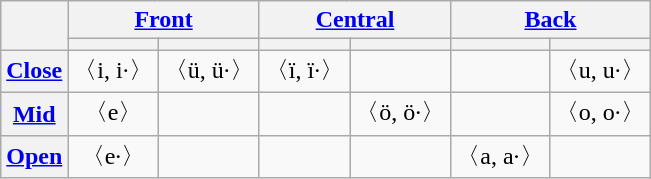<table class="wikitable"style=text-align:center>
<tr>
<th rowspan=2></th>
<th colspan=2><a href='#'>Front</a></th>
<th colspan=2><a href='#'>Central</a></th>
<th colspan=2><a href='#'>Back</a></th>
</tr>
<tr>
<th></th>
<th></th>
<th></th>
<th></th>
<th></th>
<th></th>
</tr>
<tr>
<th><a href='#'>Close</a></th>
<td> 〈i, i·〉</td>
<td> 〈ü, ü·〉</td>
<td> 〈ï, ï·〉</td>
<td></td>
<td></td>
<td> 〈u, u·〉</td>
</tr>
<tr>
<th><a href='#'>Mid</a></th>
<td> 〈e〉</td>
<td></td>
<td></td>
<td> 〈ö, ö·〉</td>
<td></td>
<td> 〈o, o·〉</td>
</tr>
<tr>
<th><a href='#'>Open</a></th>
<td> 〈e·〉</td>
<td></td>
<td></td>
<td></td>
<td> 〈a, a·〉</td>
<td></td>
</tr>
</table>
